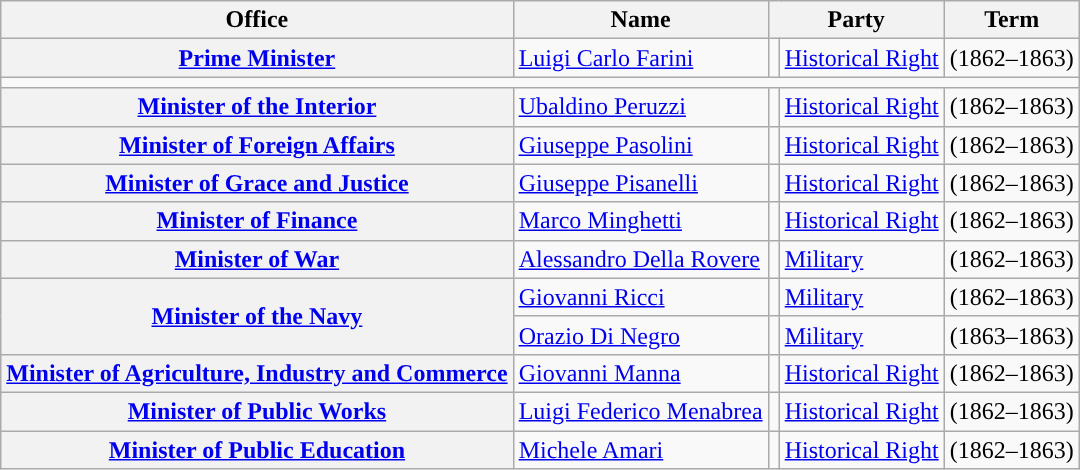<table class="wikitable" style="font-size: 100%;">
<tr>
<th>Office</th>
<th>Name</th>
<th colspan=2>Party</th>
<th>Term</th>
</tr>
<tr>
<th><a href='#'>Prime Minister</a></th>
<td><a href='#'>Luigi Carlo Farini</a></td>
<td style="color:inherit;background:"></td>
<td><a href='#'>Historical Right</a></td>
<td>(1862–1863)</td>
</tr>
<tr>
<td colspan=5></td>
</tr>
<tr>
<th><a href='#'>Minister of the Interior</a></th>
<td><a href='#'>Ubaldino Peruzzi</a></td>
<td style="color:inherit;background:"></td>
<td><a href='#'>Historical Right</a></td>
<td>(1862–1863)</td>
</tr>
<tr>
<th><a href='#'>Minister of Foreign Affairs</a></th>
<td><a href='#'>Giuseppe Pasolini</a></td>
<td style="color:inherit;background:"></td>
<td><a href='#'>Historical Right</a></td>
<td>(1862–1863)</td>
</tr>
<tr>
<th><a href='#'>Minister of Grace and Justice</a></th>
<td><a href='#'>Giuseppe Pisanelli</a></td>
<td style="color:inherit;background:"></td>
<td><a href='#'>Historical Right</a></td>
<td>(1862–1863)</td>
</tr>
<tr>
<th><a href='#'>Minister of Finance</a></th>
<td><a href='#'>Marco Minghetti</a></td>
<td style="color:inherit;background:"></td>
<td><a href='#'>Historical Right</a></td>
<td>(1862–1863)</td>
</tr>
<tr>
<th><a href='#'>Minister of War</a></th>
<td><a href='#'>Alessandro Della Rovere</a></td>
<td style="color:inherit;background:"></td>
<td><a href='#'>Military</a></td>
<td>(1862–1863)</td>
</tr>
<tr>
<th rowspan=2><a href='#'>Minister of the Navy</a></th>
<td><a href='#'>Giovanni Ricci</a></td>
<td style="color:inherit;background:"></td>
<td><a href='#'>Military</a></td>
<td>(1862–1863)</td>
</tr>
<tr>
<td><a href='#'>Orazio Di Negro</a></td>
<td style="color:inherit;background:"></td>
<td><a href='#'>Military</a></td>
<td>(1863–1863)</td>
</tr>
<tr>
<th><a href='#'>Minister of Agriculture, Industry and Commerce</a></th>
<td><a href='#'>Giovanni Manna</a></td>
<td style="color:inherit;background:"></td>
<td><a href='#'>Historical Right</a></td>
<td>(1862–1863)</td>
</tr>
<tr>
<th><a href='#'>Minister of Public Works</a></th>
<td><a href='#'>Luigi Federico Menabrea</a></td>
<td style="color:inherit;background:"></td>
<td><a href='#'>Historical Right</a></td>
<td>(1862–1863)</td>
</tr>
<tr>
<th><a href='#'>Minister of Public Education</a></th>
<td><a href='#'>Michele Amari</a></td>
<td style="color:inherit;background:"></td>
<td><a href='#'>Historical Right</a></td>
<td>(1862–1863)</td>
</tr>
</table>
